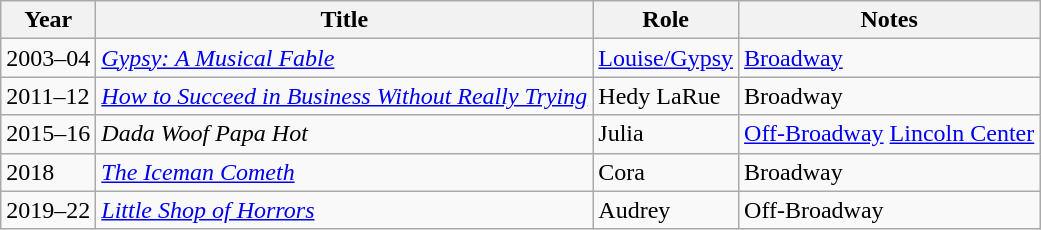<table class="wikitable sortable">
<tr>
<th>Year</th>
<th>Title</th>
<th>Role</th>
<th>Notes</th>
</tr>
<tr>
<td>2003–04</td>
<td><em><a href='#'>Gypsy: A Musical Fable</a></em></td>
<td><a href='#'>Louise/Gypsy</a></td>
<td><a href='#'>Broadway</a></td>
</tr>
<tr>
<td>2011–12</td>
<td><em><a href='#'>How to Succeed in Business Without Really Trying</a></em></td>
<td>Hedy LaRue</td>
<td>Broadway</td>
</tr>
<tr>
<td>2015–16</td>
<td><em>Dada Woof Papa Hot</em></td>
<td>Julia</td>
<td><a href='#'>Off-Broadway</a> <a href='#'>Lincoln Center</a></td>
</tr>
<tr>
<td>2018</td>
<td><em><a href='#'>The Iceman Cometh</a></em></td>
<td>Cora</td>
<td>Broadway</td>
</tr>
<tr>
<td>2019–22</td>
<td><em><a href='#'>Little Shop of Horrors</a></em></td>
<td>Audrey</td>
<td>Off-Broadway</td>
</tr>
</table>
